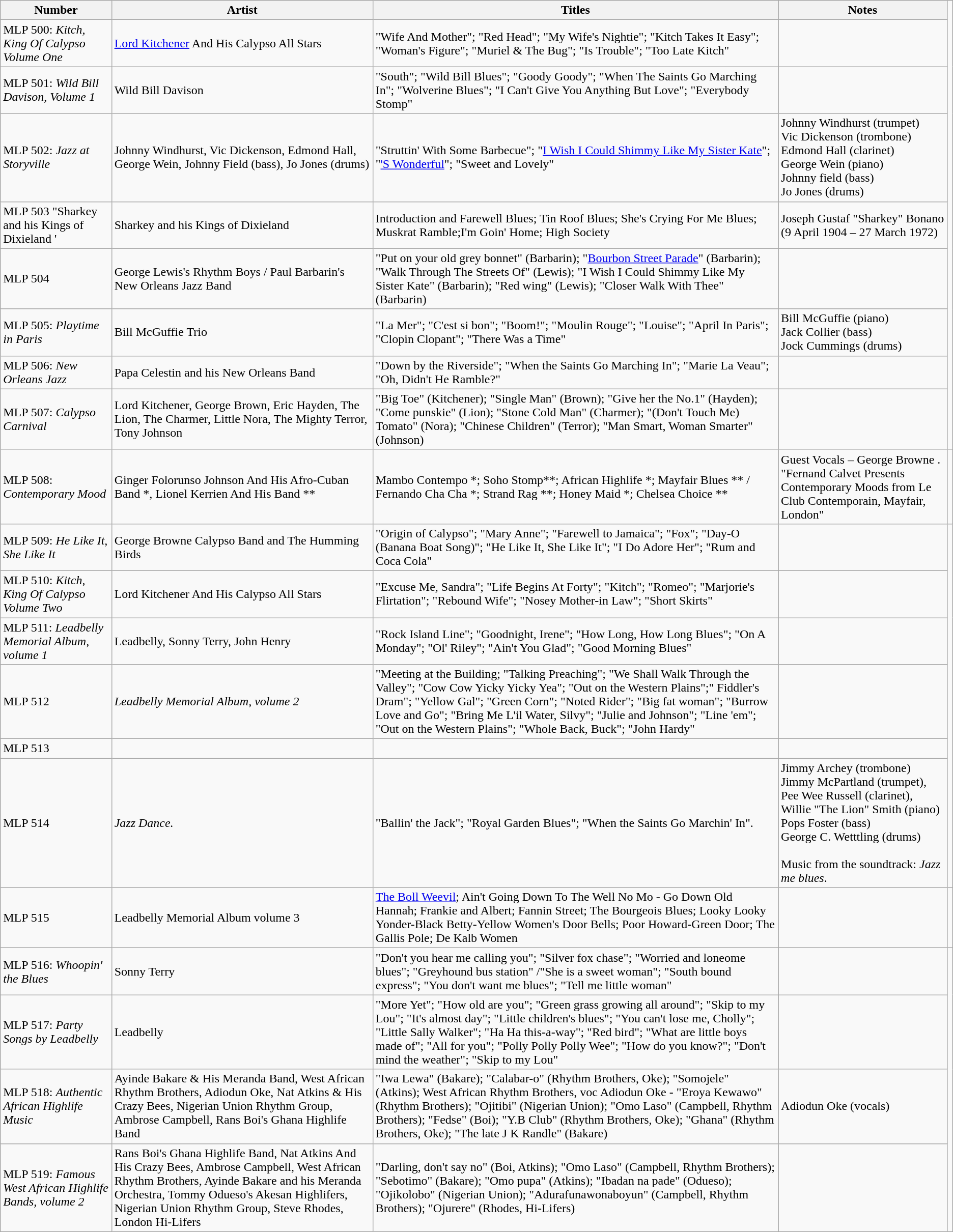<table class="wikitable">
<tr>
<th>Number</th>
<th>Artist</th>
<th>Titles</th>
<th>Notes</th>
</tr>
<tr>
<td>MLP 500: <em>Kitch,  King Of Calypso Volume One</em></td>
<td><a href='#'>Lord Kitchener</a> And His Calypso All Stars</td>
<td>"Wife And Mother"; "Red Head"; "My Wife's Nightie"; "Kitch Takes It Easy"; "Woman's Figure"; "Muriel & The Bug"; "Is Trouble"; "Too Late Kitch"</td>
<td></td>
</tr>
<tr>
<td>MLP 501: <em>Wild Bill Davison, Volume 1</em></td>
<td>Wild Bill Davison</td>
<td>"South"; "Wild Bill Blues"; "Goody Goody"; "When The Saints Go Marching In"; "Wolverine Blues"; "I Can't Give You Anything But Love"; "Everybody Stomp"</td>
<td></td>
</tr>
<tr>
<td>MLP 502: <em>Jazz at Storyville</em></td>
<td>Johnny Windhurst, Vic Dickenson, Edmond Hall, George Wein, Johnny Field (bass), Jo Jones (drums)</td>
<td>"Struttin' With Some Barbecue"; "<a href='#'>I Wish I Could Shimmy Like My Sister Kate</a>"; "<a href='#'>'S Wonderful</a>"; "Sweet and Lovely"</td>
<td>Johnny Windhurst (trumpet)<br>Vic Dickenson (trombone)<br>Edmond Hall (clarinet)<br>George Wein (piano)<br>Johnny field (bass)<br>Jo Jones (drums)</td>
</tr>
<tr>
<td>MLP 503 "Sharkey and his Kings of Dixieland '</td>
<td>Sharkey and his Kings of Dixieland</td>
<td>Introduction and Farewell Blues; Tin Roof Blues; She's Crying For Me Blues; Muskrat Ramble;I'm Goin' Home; High Society</td>
<td>Joseph Gustaf "Sharkey" Bonano (9 April 1904 – 27 March 1972)</td>
</tr>
<tr>
<td>MLP 504</td>
<td>George Lewis's Rhythm Boys / Paul Barbarin's New Orleans Jazz Band</td>
<td>"Put on your old grey bonnet" (Barbarin); "<a href='#'>Bourbon Street Parade</a>" (Barbarin); "Walk Through The Streets Of" (Lewis); "I Wish I Could Shimmy Like My Sister Kate" (Barbarin); "Red wing" (Lewis); "Closer Walk With Thee" (Barbarin)</td>
<td></td>
</tr>
<tr>
<td>MLP 505: <em>Playtime in Paris</em></td>
<td>Bill McGuffie Trio</td>
<td>"La Mer"; "C'est si bon"; "Boom!"; "Moulin Rouge"; "Louise"; "April In Paris"; "Clopin Clopant"; "There Was a Time"</td>
<td>Bill McGuffie (piano)<br>Jack Collier (bass)<br>Jock Cummings (drums)</td>
</tr>
<tr>
<td>MLP 506: <em>New Orleans Jazz</em></td>
<td>Papa Celestin and his New Orleans Band</td>
<td>"Down by the Riverside"; "When the Saints Go Marching In"; "Marie La Veau"; "Oh, Didn't He Ramble?"</td>
<td></td>
</tr>
<tr>
<td>MLP 507: <em>Calypso Carnival</em></td>
<td>Lord Kitchener, George Brown, Eric Hayden, The Lion, The Charmer, Little Nora, The Mighty Terror, Tony Johnson</td>
<td>"Big Toe" (Kitchener); "Single Man" (Brown);  "Give her the No.1" (Hayden); "Come punskie" (Lion); "Stone Cold Man" (Charmer); "(Don't Touch Me) Tomato" (Nora); "Chinese Children" (Terror); "Man Smart, Woman Smarter" (Johnson)</td>
<td></td>
</tr>
<tr>
<td>MLP 508: <em>Contemporary Mood</em></td>
<td>Ginger Folorunso Johnson And His Afro-Cuban Band *, Lionel Kerrien And His Band **</td>
<td>Mambo Contempo *; Soho Stomp**; African Highlife *; Mayfair Blues ** / Fernando Cha Cha *; Strand Rag **; Honey Maid *; Chelsea Choice **</td>
<td>Guest Vocals – George Browne  .   "Fernand Calvet Presents Contemporary Moods from Le Club Contemporain, Mayfair, London"</td>
<td></td>
</tr>
<tr>
<td>MLP 509:  <em>He Like It, She Like It</em></td>
<td>George Browne Calypso Band and The Humming Birds</td>
<td>"Origin of Calypso"; "Mary Anne"; "Farewell to Jamaica"; "Fox"; "Day-O (Banana Boat Song)"; "He Like It, She Like It"; "I Do Adore Her"; "Rum and Coca Cola"</td>
<td></td>
</tr>
<tr>
<td>MLP 510: <em>Kitch, King Of Calypso Volume Two</em></td>
<td>Lord Kitchener And His Calypso All Stars</td>
<td>"Excuse Me, Sandra"; "Life Begins At Forty"; "Kitch"; "Romeo"; "Marjorie's Flirtation"; "Rebound Wife"; "Nosey Mother-in Law"; "Short Skirts"</td>
<td></td>
</tr>
<tr>
<td>MLP 511: <em>Leadbelly Memorial Album, volume 1</em></td>
<td>Leadbelly, Sonny Terry, John Henry</td>
<td>"Rock Island Line"; "Goodnight, Irene"; "How Long, How Long Blues"; "On A Monday"; "Ol' Riley"; "Ain't You Glad"; "Good Morning Blues"</td>
<td></td>
</tr>
<tr>
<td>MLP 512</td>
<td><em>Leadbelly Memorial Album, volume 2</em></td>
<td>"Meeting at the Building; "Talking Preaching"; "We Shall Walk Through the Valley"; "Cow Cow Yicky Yicky Yea"; "Out on the Western Plains";" Fiddler's Dram"; "Yellow Gal"; "Green Corn"; "Noted Rider"; "Big fat woman"; "Burrow Love and Go"; "Bring Me L'il Water, Silvy"; "Julie and Johnson"; "Line 'em"; "Out on the Western Plains"; "Whole Back, Buck"; "John Hardy"</td>
<td></td>
</tr>
<tr>
<td>MLP 513</td>
<td></td>
<td></td>
<td></td>
</tr>
<tr>
<td>MLP 514</td>
<td><em>Jazz Dance.</em></td>
<td>"Ballin' the Jack"; "Royal Garden Blues"; "When the Saints Go Marchin' In".</td>
<td>Jimmy Archey (trombone)<br>Jimmy McPartland (trumpet), Pee Wee Russell (clarinet), Willie "The Lion" Smith (piano)<br>Pops Foster (bass)<br>George C. Wetttling (drums)<br><br>Music from the soundtrack: <em>Jazz me blues</em>.</td>
</tr>
<tr>
<td>MLP 515</td>
<td>Leadbelly Memorial Album volume 3</td>
<td><a href='#'>The Boll Weevil</a>; Ain't Going Down To The Well No Mo  - Go Down Old Hannah; Frankie and Albert; Fannin Street; The Bourgeois Blues; Looky Looky Yonder-Black Betty-Yellow Women's Door Bells;  Poor Howard-Green Door; The Gallis Pole; De Kalb Women</td>
<td></td>
<td></td>
</tr>
<tr>
<td>MLP 516: <em>Whoopin' the Blues</em></td>
<td>Sonny Terry</td>
<td>"Don't you hear me calling you"; "Silver fox chase"; "Worried and loneome blues"; "Greyhound bus station" /"She is a sweet woman"; "South bound express"; "You don't want me blues"; "Tell me little woman"</td>
<td></td>
</tr>
<tr>
<td>MLP 517: <em>Party Songs by Leadbelly</em></td>
<td>Leadbelly</td>
<td>"More Yet"; "How old are you"; "Green grass growing all around"; "Skip to my Lou"; "It's almost day"; "Little children's blues"; "You can't lose me, Cholly"; "Little Sally Walker"; "Ha Ha this-a-way"; "Red bird"; "What are little boys made of"; "All for you"; "Polly Polly Polly Wee"; "How do you know?"; "Don't mind the weather"; "Skip to my Lou"</td>
<td></td>
</tr>
<tr>
<td>MLP 518: <em>Authentic African Highlife Music</em></td>
<td>Ayinde Bakare & His Meranda Band, West African Rhythm Brothers, Adiodun Oke, Nat Atkins & His Crazy Bees, Nigerian Union Rhythm Group, Ambrose Campbell, Rans Boi's Ghana Highlife Band</td>
<td>"Iwa Lewa" (Bakare); "Calabar-o" (Rhythm Brothers, Oke); "Somojele" (Atkins); West African Rhythm Brothers, voc Adiodun Oke - "Eroya Kewawo" (Rhythm Brothers); "Ojitibi" (Nigerian Union); "Omo Laso" (Campbell, Rhythm Brothers); "Fedse" (Boi); "Y.B Club" (Rhythm Brothers, Oke); "Ghana" (Rhythm Brothers, Oke); "The late J K Randle" (Bakare)</td>
<td>Adiodun Oke (vocals)</td>
</tr>
<tr>
<td>MLP 519: <em>Famous West African Highlife Bands, volume 2</em></td>
<td>Rans Boi's Ghana Highlife Band, Nat Atkins And His Crazy Bees, Ambrose Campbell, West African Rhythm Brothers, Ayinde Bakare and his Meranda Orchestra, Tommy Odueso's Akesan Highlifers, Nigerian Union Rhythm Group, Steve Rhodes, London Hi-Lifers</td>
<td>"Darling, don't say no" (Boi, Atkins); "Omo Laso" (Campbell, Rhythm Brothers); "Sebotimo" (Bakare); "Omo pupa" (Atkins); "Ibadan na pade" (Odueso); "Ojikolobo" (Nigerian Union); "Adurafunawonaboyun" (Campbell, Rhythm Brothers); "Ojurere" (Rhodes, Hi-Lifers)</td>
<td></td>
</tr>
</table>
